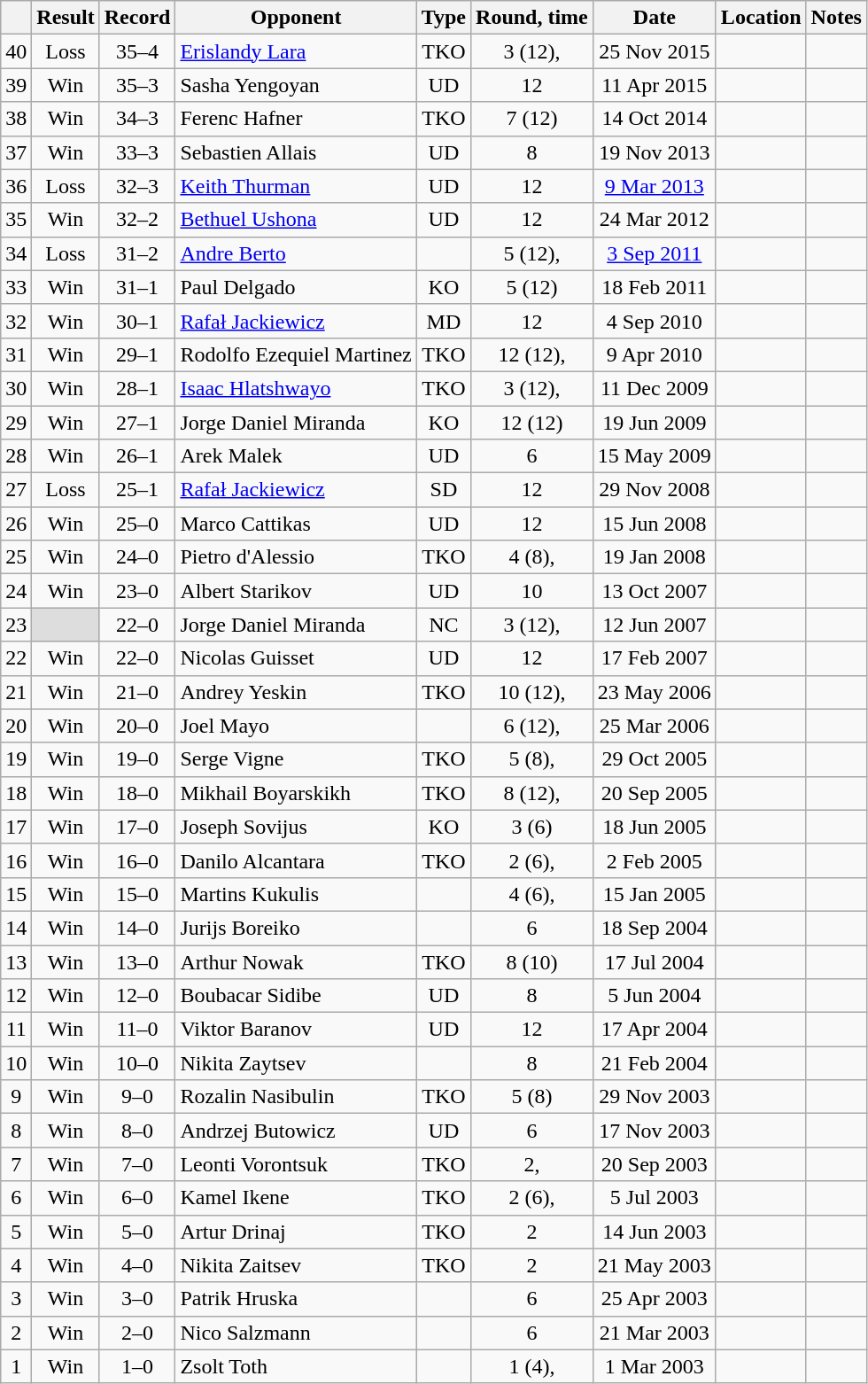<table class="wikitable" style="text-align:center">
<tr>
<th></th>
<th>Result</th>
<th>Record</th>
<th>Opponent</th>
<th>Type</th>
<th>Round, time</th>
<th>Date</th>
<th>Location</th>
<th>Notes</th>
</tr>
<tr>
<td>40</td>
<td>Loss</td>
<td>35–4 <br> </td>
<td style="text-align:left;"><a href='#'>Erislandy Lara</a></td>
<td>TKO</td>
<td>3 (12), </td>
<td>25 Nov 2015</td>
<td style="text-align:left;"></td>
<td style="text-align:left;"></td>
</tr>
<tr>
<td>39</td>
<td>Win</td>
<td>35–3 <br></td>
<td style="text-align:left;">Sasha Yengoyan</td>
<td>UD</td>
<td>12</td>
<td>11 Apr 2015</td>
<td style="text-align:left;"></td>
<td style="text-align:left;"></td>
</tr>
<tr>
<td>38</td>
<td>Win</td>
<td>34–3 <br> </td>
<td style="text-align:left;">Ferenc Hafner</td>
<td>TKO</td>
<td>7 (12)</td>
<td>14 Oct 2014</td>
<td style="text-align:left;"></td>
<td style="text-align:left;"></td>
</tr>
<tr>
<td>37</td>
<td>Win</td>
<td>33–3 <br></td>
<td style="text-align:left;">Sebastien Allais</td>
<td>UD</td>
<td>8</td>
<td>19 Nov 2013</td>
<td style="text-align:left;"></td>
<td></td>
</tr>
<tr>
<td>36</td>
<td>Loss</td>
<td>32–3 <br> </td>
<td style="text-align:left;"><a href='#'>Keith Thurman</a></td>
<td>UD</td>
<td>12</td>
<td><a href='#'>9 Mar 2013</a></td>
<td style="text-align:left;"></td>
<td style="text-align:left;"></td>
</tr>
<tr>
<td>35</td>
<td>Win</td>
<td>32–2 <br></td>
<td style="text-align:left;"><a href='#'>Bethuel Ushona</a></td>
<td>UD</td>
<td>12</td>
<td>24 Mar 2012</td>
<td style="text-align:left;"></td>
<td style="text-align:left;"></td>
</tr>
<tr>
<td>34</td>
<td>Loss</td>
<td>31–2 <br></td>
<td style="text-align:left;"><a href='#'>Andre Berto</a></td>
<td></td>
<td>5 (12), </td>
<td><a href='#'>3 Sep 2011</a></td>
<td style="text-align:left;"></td>
<td style="text-align:left;"></td>
</tr>
<tr>
<td>33</td>
<td>Win</td>
<td>31–1 <br> </td>
<td style="text-align:left;">Paul Delgado</td>
<td>KO</td>
<td>5 (12)</td>
<td>18 Feb 2011</td>
<td style="text-align:left;"></td>
<td style="text-align:left;"></td>
</tr>
<tr>
<td>32</td>
<td>Win</td>
<td>30–1 <br></td>
<td style="text-align:left;"><a href='#'>Rafał Jackiewicz</a></td>
<td>MD</td>
<td>12</td>
<td>4 Sep 2010</td>
<td style="text-align:left;"></td>
<td style="text-align:left;"></td>
</tr>
<tr>
<td>31</td>
<td>Win</td>
<td>29–1 <br></td>
<td style="text-align:left;">Rodolfo Ezequiel Martinez</td>
<td>TKO</td>
<td>12 (12), </td>
<td>9 Apr 2010</td>
<td style="text-align:left;"></td>
<td style="text-align:left;"></td>
</tr>
<tr>
<td>30</td>
<td>Win</td>
<td>28–1<br></td>
<td style="text-align:left;"><a href='#'>Isaac Hlatshwayo</a></td>
<td>TKO</td>
<td>3 (12), </td>
<td>11 Dec 2009</td>
<td style="text-align:left;"></td>
<td style="text-align:left;"></td>
</tr>
<tr>
<td>29</td>
<td>Win</td>
<td>27–1 <br> </td>
<td style="text-align:left;">Jorge Daniel Miranda</td>
<td>KO</td>
<td>12 (12)</td>
<td>19 Jun 2009</td>
<td style="text-align:left;"></td>
<td></td>
</tr>
<tr>
<td>28</td>
<td>Win</td>
<td>26–1 <br></td>
<td style="text-align:left;">Arek Malek</td>
<td>UD</td>
<td>6</td>
<td>15 May 2009</td>
<td style="text-align:left;"></td>
<td></td>
</tr>
<tr>
<td>27</td>
<td>Loss</td>
<td>25–1 <br> </td>
<td style="text-align:left;"><a href='#'>Rafał Jackiewicz</a></td>
<td>SD</td>
<td>12</td>
<td>29 Nov 2008</td>
<td style="text-align:left;"></td>
<td style="text-align:left;"></td>
</tr>
<tr>
<td>26</td>
<td>Win</td>
<td>25–0 <br> </td>
<td style="text-align:left;">Marco Cattikas</td>
<td>UD</td>
<td>12</td>
<td>15 Jun 2008</td>
<td style="text-align:left;"></td>
<td style="text-align:left;"></td>
</tr>
<tr>
<td>25</td>
<td>Win</td>
<td>24–0 <br></td>
<td style="text-align:left;">Pietro d'Alessio</td>
<td>TKO</td>
<td>4 (8), </td>
<td>19 Jan 2008</td>
<td style="text-align:left;"></td>
<td></td>
</tr>
<tr>
<td>24</td>
<td>Win</td>
<td>23–0 <br> </td>
<td style="text-align:left;">Albert Starikov</td>
<td>UD</td>
<td>10</td>
<td>13 Oct 2007</td>
<td style="text-align:left;"></td>
<td style="text-align:left;"></td>
</tr>
<tr>
<td>23</td>
<td style="background:#DDD"></td>
<td>22–0 <br> </td>
<td style="text-align:left;">Jorge Daniel Miranda</td>
<td>NC</td>
<td>3 (12), </td>
<td>12 Jun 2007</td>
<td style="text-align:left;"></td>
<td style="text-align:left;"></td>
</tr>
<tr>
<td>22</td>
<td>Win</td>
<td>22–0</td>
<td style="text-align:left;">Nicolas Guisset</td>
<td>UD</td>
<td>12</td>
<td>17 Feb 2007</td>
<td style="text-align:left;"></td>
<td style="text-align:left;"></td>
</tr>
<tr>
<td>21</td>
<td>Win</td>
<td>21–0</td>
<td style="text-align:left;">Andrey Yeskin</td>
<td>TKO</td>
<td>10 (12), </td>
<td>23 May 2006</td>
<td style="text-align:left;"></td>
<td style="text-align:left;"></td>
</tr>
<tr>
<td>20</td>
<td>Win</td>
<td>20–0</td>
<td style="text-align:left;">Joel Mayo</td>
<td></td>
<td>6 (12), </td>
<td>25 Mar 2006</td>
<td style="text-align:left;"></td>
<td style="text-align:left;"></td>
</tr>
<tr>
<td>19</td>
<td>Win</td>
<td>19–0</td>
<td style="text-align:left;">Serge Vigne</td>
<td>TKO</td>
<td>5 (8), </td>
<td>29 Oct 2005</td>
<td style="text-align:left;"></td>
<td></td>
</tr>
<tr>
<td>18</td>
<td>Win</td>
<td>18–0</td>
<td style="text-align:left;">Mikhail Boyarskikh</td>
<td>TKO</td>
<td>8 (12), </td>
<td>20 Sep 2005</td>
<td style="text-align:left;"></td>
<td style="text-align:left;"></td>
</tr>
<tr>
<td>17</td>
<td>Win</td>
<td>17–0</td>
<td style="text-align:left;">Joseph Sovijus</td>
<td>KO</td>
<td>3 (6)</td>
<td>18 Jun 2005</td>
<td style="text-align:left;"></td>
<td></td>
</tr>
<tr>
<td>16</td>
<td>Win</td>
<td>16–0</td>
<td style="text-align:left;">Danilo Alcantara</td>
<td>TKO</td>
<td>2 (6), </td>
<td>2 Feb 2005</td>
<td style="text-align:left;"></td>
<td></td>
</tr>
<tr>
<td>15</td>
<td>Win</td>
<td>15–0</td>
<td style="text-align:left;">Martins Kukulis</td>
<td></td>
<td>4 (6), </td>
<td>15 Jan 2005</td>
<td style="text-align:left;"></td>
<td></td>
</tr>
<tr>
<td>14</td>
<td>Win</td>
<td>14–0</td>
<td style="text-align:left;">Jurijs Boreiko</td>
<td></td>
<td>6</td>
<td>18 Sep 2004</td>
<td style="text-align:left;"></td>
<td></td>
</tr>
<tr>
<td>13</td>
<td>Win</td>
<td>13–0</td>
<td style="text-align:left;">Arthur Nowak</td>
<td>TKO</td>
<td>8 (10)</td>
<td>17 Jul 2004</td>
<td style="text-align:left;"></td>
<td style="text-align:left;"></td>
</tr>
<tr>
<td>12</td>
<td>Win</td>
<td>12–0</td>
<td style="text-align:left;">Boubacar Sidibe</td>
<td>UD</td>
<td>8</td>
<td>5 Jun 2004</td>
<td style="text-align:left;"></td>
<td></td>
</tr>
<tr>
<td>11</td>
<td>Win</td>
<td>11–0</td>
<td style="text-align:left;">Viktor Baranov</td>
<td>UD</td>
<td>12</td>
<td>17 Apr 2004</td>
<td style="text-align:left;"></td>
<td style="text-align:left;"></td>
</tr>
<tr>
<td>10</td>
<td>Win</td>
<td>10–0</td>
<td style="text-align:left;">Nikita Zaytsev</td>
<td></td>
<td>8</td>
<td>21 Feb 2004</td>
<td style="text-align:left;"></td>
<td></td>
</tr>
<tr>
<td>9</td>
<td>Win</td>
<td>9–0</td>
<td style="text-align:left;">Rozalin Nasibulin</td>
<td>TKO</td>
<td>5 (8)</td>
<td>29 Nov 2003</td>
<td style="text-align:left;"></td>
<td></td>
</tr>
<tr>
<td>8</td>
<td>Win</td>
<td>8–0</td>
<td style="text-align:left;">Andrzej Butowicz</td>
<td>UD</td>
<td>6</td>
<td>17 Nov 2003</td>
<td style="text-align:left;"></td>
<td></td>
</tr>
<tr>
<td>7</td>
<td>Win</td>
<td>7–0</td>
<td style="text-align:left;">Leonti Vorontsuk</td>
<td>TKO</td>
<td>2, </td>
<td>20 Sep 2003</td>
<td style="text-align:left;"></td>
<td></td>
</tr>
<tr>
<td>6</td>
<td>Win</td>
<td>6–0</td>
<td style="text-align:left;">Kamel Ikene</td>
<td>TKO</td>
<td>2 (6), </td>
<td>5 Jul 2003</td>
<td style="text-align:left;"></td>
<td></td>
</tr>
<tr>
<td>5</td>
<td>Win</td>
<td>5–0</td>
<td style="text-align:left;">Artur Drinaj</td>
<td>TKO</td>
<td>2</td>
<td>14 Jun 2003</td>
<td style="text-align:left;"></td>
<td></td>
</tr>
<tr>
<td>4</td>
<td>Win</td>
<td>4–0</td>
<td style="text-align:left;">Nikita Zaitsev</td>
<td>TKO</td>
<td>2</td>
<td>21 May 2003</td>
<td style="text-align:left;"></td>
<td></td>
</tr>
<tr>
<td>3</td>
<td>Win</td>
<td>3–0</td>
<td style="text-align:left;">Patrik Hruska</td>
<td></td>
<td>6</td>
<td>25 Apr 2003</td>
<td style="text-align:left;"></td>
<td></td>
</tr>
<tr>
<td>2</td>
<td>Win</td>
<td>2–0</td>
<td style="text-align:left;">Nico Salzmann</td>
<td></td>
<td>6</td>
<td>21 Mar 2003</td>
<td style="text-align:left;"></td>
<td></td>
</tr>
<tr>
<td>1</td>
<td>Win</td>
<td>1–0</td>
<td style="text-align:left;">Zsolt Toth</td>
<td></td>
<td>1 (4), </td>
<td>1 Mar 2003</td>
<td style="text-align:left;"></td>
<td></td>
</tr>
</table>
